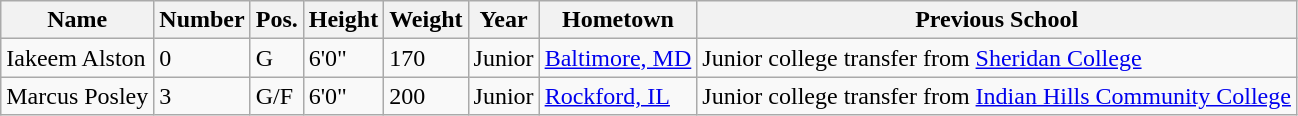<table class="wikitable sortable" border="1">
<tr>
<th>Name</th>
<th>Number</th>
<th>Pos.</th>
<th>Height</th>
<th>Weight</th>
<th>Year</th>
<th>Hometown</th>
<th class="unsortable">Previous School</th>
</tr>
<tr>
<td sortname>Iakeem Alston</td>
<td>0</td>
<td>G</td>
<td>6'0"</td>
<td>170</td>
<td>Junior</td>
<td><a href='#'>Baltimore, MD</a></td>
<td>Junior college transfer from <a href='#'>Sheridan College</a></td>
</tr>
<tr>
<td sortname>Marcus Posley</td>
<td>3</td>
<td>G/F</td>
<td>6'0"</td>
<td>200</td>
<td>Junior</td>
<td><a href='#'>Rockford, IL</a></td>
<td>Junior college transfer from <a href='#'>Indian Hills Community College</a></td>
</tr>
</table>
